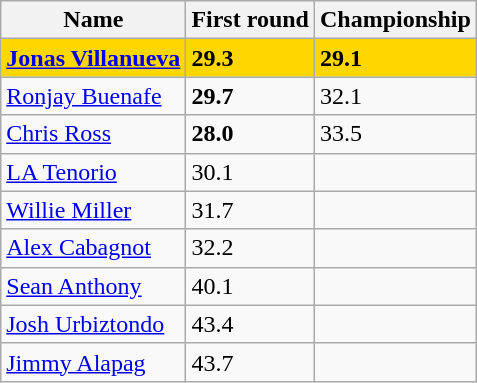<table class=wikitable>
<tr>
<th>Name</th>
<th>First round</th>
<th>Championship</th>
</tr>
<tr bgcolor=#FFD700>
<td><strong><a href='#'>Jonas Villanueva</a></strong></td>
<td><strong>29.3</strong></td>
<td><strong>29.1</strong></td>
</tr>
<tr>
<td><a href='#'>Ronjay Buenafe</a></td>
<td><strong>29.7</strong></td>
<td>32.1</td>
</tr>
<tr>
<td><a href='#'>Chris Ross</a></td>
<td><strong>28.0</strong></td>
<td>33.5</td>
</tr>
<tr>
<td><a href='#'>LA Tenorio</a></td>
<td>30.1</td>
<td></td>
</tr>
<tr>
<td><a href='#'>Willie Miller</a></td>
<td>31.7</td>
<td></td>
</tr>
<tr>
<td><a href='#'>Alex Cabagnot</a></td>
<td>32.2</td>
<td></td>
</tr>
<tr>
<td><a href='#'>Sean Anthony</a></td>
<td>40.1</td>
<td></td>
</tr>
<tr>
<td><a href='#'>Josh Urbiztondo</a></td>
<td>43.4</td>
<td></td>
</tr>
<tr>
<td><a href='#'>Jimmy Alapag</a></td>
<td>43.7</td>
<td></td>
</tr>
</table>
